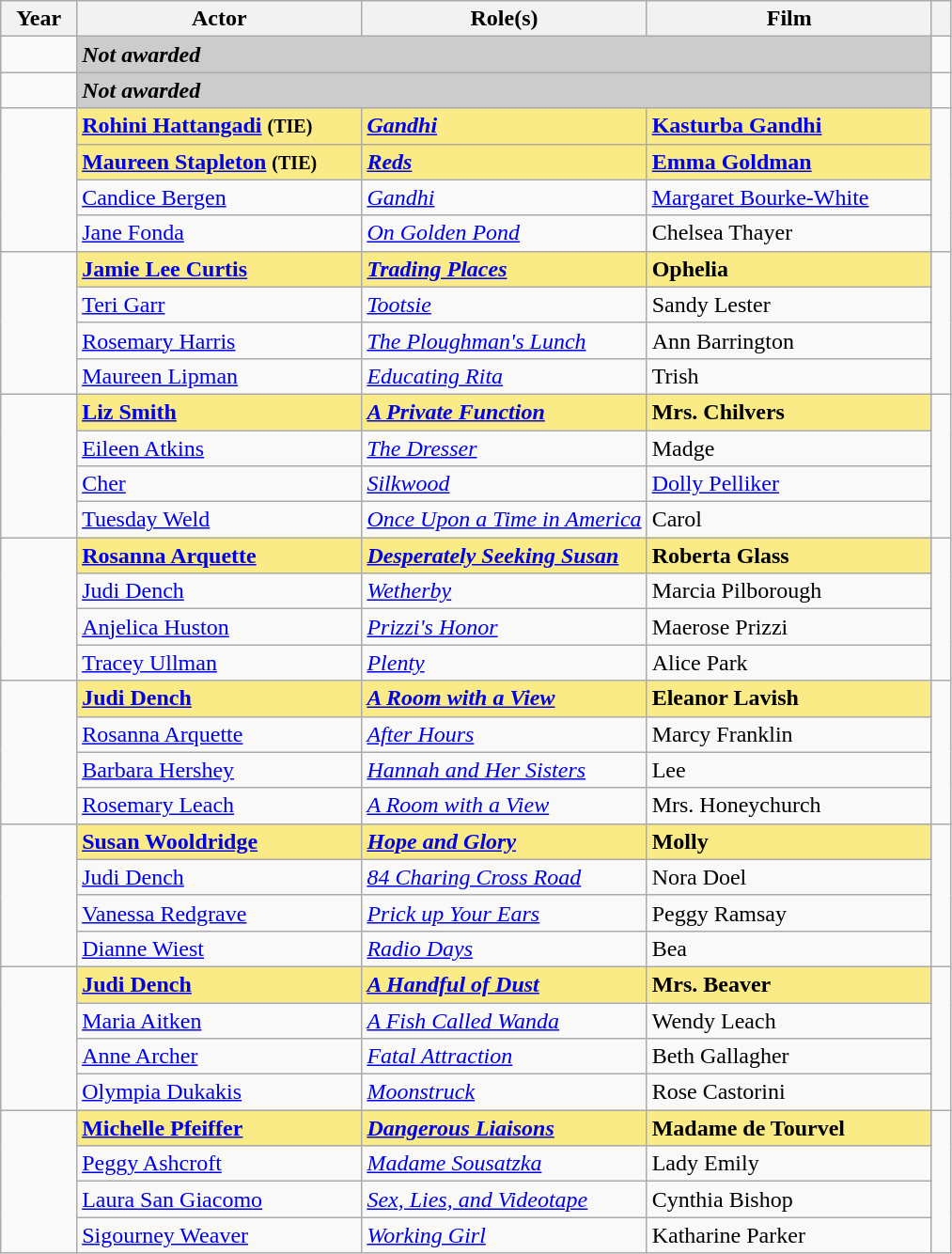<table class="wikitable sortable">
<tr>
<th scope="col" style="width:8%;">Year</th>
<th scope="col" style="width:30%;">Actor</th>
<th scope="col" style="width:30%;">Role(s)</th>
<th scope="col" style="width:30%;">Film</th>
<th scope="col" style="width:2%;" class="unsortable"></th>
</tr>
<tr>
<td></td>
<td colspan="3" style="background:#ccc;"><strong><em>Not awarded</em></strong></td>
<td></td>
</tr>
<tr>
<td></td>
<td colspan="3" style="background:#ccc;"><strong><em>Not awarded</em></strong></td>
<td></td>
</tr>
<tr>
<td rowspan="4"></td>
<td style="background:#FAEB86"><strong><a href='#'>Rohini Hattangadi</a> <small>(TIE)</small> </strong></td>
<td style="background:#FAEB86"><strong><em><a href='#'>Gandhi</a></em></strong></td>
<td style="background:#FAEB86"><strong><a href='#'>Kasturba Gandhi</a></strong></td>
<td rowspan=4></td>
</tr>
<tr>
<td style="background:#FAEB86"><strong><a href='#'>Maureen Stapleton</a> <small>(TIE)</small> </strong></td>
<td style="background:#FAEB86"><strong><em><a href='#'>Reds</a></em></strong></td>
<td style="background:#FAEB86"><strong><a href='#'>Emma Goldman</a></strong></td>
</tr>
<tr>
<td><a href='#'>Candice Bergen</a></td>
<td><em><a href='#'>Gandhi</a></em></td>
<td><a href='#'>Margaret Bourke-White</a></td>
</tr>
<tr>
<td><a href='#'>Jane Fonda</a></td>
<td><em><a href='#'>On Golden Pond</a></em></td>
<td>Chelsea Thayer</td>
</tr>
<tr>
<td rowspan="4"></td>
<td style="background:#FAEB86"><strong><a href='#'>Jamie Lee Curtis</a></strong></td>
<td style="background:#FAEB86"><strong><em><a href='#'>Trading Places</a></em></strong></td>
<td style="background:#FAEB86"><strong>Ophelia</strong></td>
<td rowspan=4></td>
</tr>
<tr>
<td><a href='#'>Teri Garr</a></td>
<td><em><a href='#'>Tootsie</a></em></td>
<td>Sandy Lester</td>
</tr>
<tr>
<td><a href='#'>Rosemary Harris</a></td>
<td><em><a href='#'>The Ploughman's Lunch</a></em></td>
<td>Ann Barrington</td>
</tr>
<tr>
<td><a href='#'>Maureen Lipman</a></td>
<td><em><a href='#'>Educating Rita</a></em></td>
<td>Trish</td>
</tr>
<tr>
<td rowspan="4"></td>
<td style="background:#FAEB86"><strong><a href='#'>Liz Smith</a></strong></td>
<td style="background:#FAEB86"><strong><em><a href='#'>A Private Function</a></em></strong></td>
<td style="background:#FAEB86"><strong>Mrs. Chilvers</strong></td>
<td rowspan=4></td>
</tr>
<tr>
<td><a href='#'>Eileen Atkins</a></td>
<td><em><a href='#'>The Dresser</a></em></td>
<td>Madge</td>
</tr>
<tr>
<td><a href='#'>Cher</a></td>
<td><em><a href='#'>Silkwood</a></em></td>
<td><a href='#'>Dolly Pelliker</a></td>
</tr>
<tr>
<td><a href='#'>Tuesday Weld</a></td>
<td><em><a href='#'>Once Upon a Time in America</a></em></td>
<td>Carol</td>
</tr>
<tr>
<td rowspan="4"></td>
<td style="background:#FAEB86"><strong><a href='#'>Rosanna Arquette</a></strong></td>
<td style="background:#FAEB86"><strong><em><a href='#'>Desperately Seeking Susan</a></em></strong></td>
<td style="background:#FAEB86"><strong>Roberta Glass</strong></td>
<td rowspan=4></td>
</tr>
<tr>
<td><a href='#'>Judi Dench</a></td>
<td><em><a href='#'>Wetherby</a></em></td>
<td>Marcia Pilborough</td>
</tr>
<tr>
<td><a href='#'>Anjelica Huston</a></td>
<td><em><a href='#'>Prizzi's Honor</a></em></td>
<td>Maerose Prizzi</td>
</tr>
<tr>
<td><a href='#'>Tracey Ullman</a></td>
<td><em><a href='#'>Plenty</a></em></td>
<td>Alice Park</td>
</tr>
<tr>
<td rowspan="4"></td>
<td style="background:#FAEB86"><strong><a href='#'>Judi Dench</a></strong></td>
<td style="background:#FAEB86"><strong><em><a href='#'>A Room with a View</a></em></strong></td>
<td style="background:#FAEB86"><strong>Eleanor Lavish</strong></td>
<td rowspan=4></td>
</tr>
<tr>
<td><a href='#'>Rosanna Arquette</a></td>
<td><em><a href='#'>After Hours</a></em></td>
<td>Marcy Franklin</td>
</tr>
<tr>
<td><a href='#'>Barbara Hershey</a></td>
<td><em><a href='#'>Hannah and Her Sisters</a></em></td>
<td>Lee</td>
</tr>
<tr>
<td><a href='#'>Rosemary Leach</a></td>
<td><em><a href='#'>A Room with a View</a></em></td>
<td>Mrs. Honeychurch</td>
</tr>
<tr>
<td rowspan="4"></td>
<td style="background:#FAEB86"><strong><a href='#'>Susan Wooldridge</a></strong></td>
<td style="background:#FAEB86"><strong><em><a href='#'>Hope and Glory</a></em></strong></td>
<td style="background:#FAEB86"><strong>Molly</strong></td>
<td rowspan=4></td>
</tr>
<tr>
<td><a href='#'>Judi Dench</a></td>
<td><em><a href='#'>84 Charing Cross Road</a></em></td>
<td>Nora Doel</td>
</tr>
<tr>
<td><a href='#'>Vanessa Redgrave</a></td>
<td><em><a href='#'>Prick up Your Ears</a></em></td>
<td>Peggy Ramsay</td>
</tr>
<tr>
<td><a href='#'>Dianne Wiest</a></td>
<td><em><a href='#'>Radio Days</a></em></td>
<td>Bea</td>
</tr>
<tr>
<td rowspan="4"></td>
<td style="background:#FAEB86"><strong><a href='#'>Judi Dench</a></strong></td>
<td style="background:#FAEB86"><strong><em><a href='#'>A Handful of Dust</a></em></strong></td>
<td style="background:#FAEB86"><strong>Mrs. Beaver</strong></td>
<td rowspan=4></td>
</tr>
<tr>
<td><a href='#'>Maria Aitken</a></td>
<td><em><a href='#'>A Fish Called Wanda</a></em></td>
<td>Wendy Leach</td>
</tr>
<tr>
<td><a href='#'>Anne Archer</a></td>
<td><em><a href='#'>Fatal Attraction</a></em></td>
<td>Beth Gallagher</td>
</tr>
<tr>
<td><a href='#'>Olympia Dukakis</a></td>
<td><em><a href='#'>Moonstruck</a></em></td>
<td>Rose Castorini</td>
</tr>
<tr>
<td rowspan="4"></td>
<td style="background:#FAEB86"><strong><a href='#'>Michelle Pfeiffer</a></strong></td>
<td style="background:#FAEB86"><strong><em><a href='#'>Dangerous Liaisons</a></em></strong></td>
<td style="background:#FAEB86"><strong>Madame de Tourvel</strong></td>
<td rowspan=4></td>
</tr>
<tr>
<td><a href='#'>Peggy Ashcroft</a></td>
<td><em><a href='#'>Madame Sousatzka</a></em></td>
<td>Lady Emily</td>
</tr>
<tr>
<td><a href='#'>Laura San Giacomo</a></td>
<td><em><a href='#'>Sex, Lies, and Videotape</a></em></td>
<td>Cynthia Bishop</td>
</tr>
<tr>
<td><a href='#'>Sigourney Weaver</a></td>
<td><em><a href='#'>Working Girl</a></em></td>
<td>Katharine Parker</td>
</tr>
</table>
